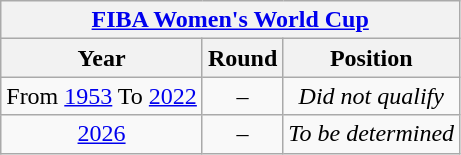<table class="wikitable" style="text-align: center;font-size:100%;">
<tr>
<th colspan=20><a href='#'>FIBA Women's World Cup</a></th>
</tr>
<tr>
<th>Year</th>
<th>Round</th>
<th>Position</th>
</tr>
<tr valign="top" bgcolor=>
<td>From  <a href='#'>1953</a> To  <a href='#'>2022</a></td>
<td>–</td>
<td><em>Did not qualify</em></td>
</tr>
<tr valign="top" bgcolor=>
<td> <a href='#'>2026</a></td>
<td>–</td>
<td><em>To be determined</em></td>
</tr>
</table>
